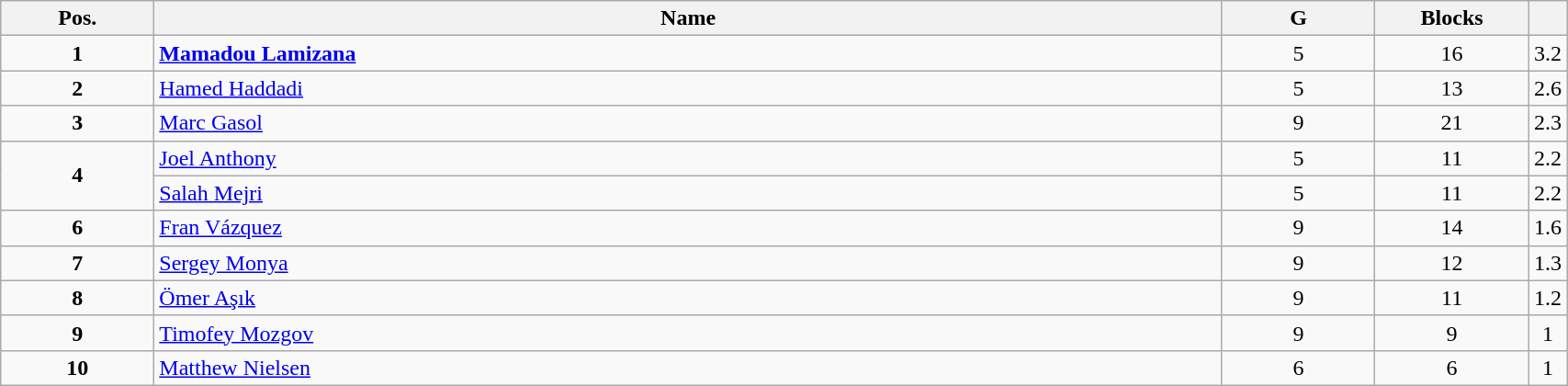<table class="wikitable" style="width:90%;">
<tr>
<th style="width:10%;">Pos.</th>
<th style="width:70%;">Name</th>
<th style="width:10%;">G</th>
<th style="width:10%;">Blocks</th>
<th style="width:10%;"></th>
</tr>
<tr align=center>
<td><strong>1</strong></td>
<td align=left> <strong><a href='#'>Mamadou Lamizana</a></strong></td>
<td>5</td>
<td>16</td>
<td>3.2</td>
</tr>
<tr align=center>
<td><strong>2</strong></td>
<td align=left> <a href='#'>Hamed Haddadi</a></td>
<td>5</td>
<td>13</td>
<td>2.6</td>
</tr>
<tr align=center>
<td><strong>3</strong></td>
<td align=left> <a href='#'>Marc Gasol</a></td>
<td>9</td>
<td>21</td>
<td>2.3</td>
</tr>
<tr align=center>
<td rowspan=2><strong>4</strong></td>
<td align=left> <a href='#'>Joel Anthony</a></td>
<td>5</td>
<td>11</td>
<td>2.2</td>
</tr>
<tr align=center>
<td align=left> <a href='#'>Salah Mejri</a></td>
<td>5</td>
<td>11</td>
<td>2.2</td>
</tr>
<tr align=center>
<td><strong>6</strong></td>
<td align=left> <a href='#'>Fran Vázquez</a></td>
<td>9</td>
<td>14</td>
<td>1.6</td>
</tr>
<tr align=center>
<td><strong>7</strong></td>
<td align=left> <a href='#'>Sergey Monya</a></td>
<td>9</td>
<td>12</td>
<td>1.3</td>
</tr>
<tr align=center>
<td><strong>8</strong></td>
<td align=left> <a href='#'>Ömer Aşık</a></td>
<td>9</td>
<td>11</td>
<td>1.2</td>
</tr>
<tr align=center>
<td><strong>9</strong></td>
<td align=left> <a href='#'>Timofey Mozgov</a></td>
<td>9</td>
<td>9</td>
<td>1</td>
</tr>
<tr align=center>
<td><strong>10</strong></td>
<td align=left> <a href='#'>Matthew Nielsen</a></td>
<td>6</td>
<td>6</td>
<td>1</td>
</tr>
</table>
